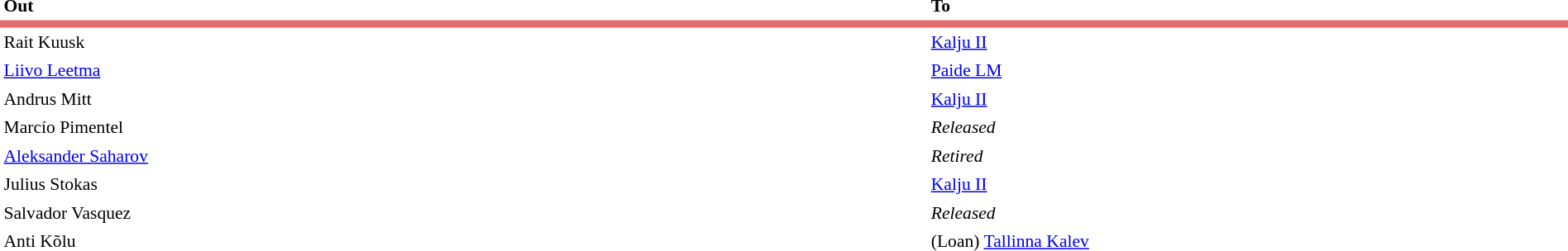<table cellspacing="0" cellpadding="3" style="width:100%;font-size:90%">
<tr>
<td style="width:60%"><strong>Out</strong></td>
<td style="width:40%"><strong>To</strong></td>
<td></td>
</tr>
<tr style="background-color:#E46C6D;">
<td></td>
<td></td>
<td></td>
<td></td>
<td></td>
</tr>
<tr>
<td> Rait Kuusk</td>
<td><a href='#'>Kalju II</a></td>
</tr>
<tr>
<td> <a href='#'>Liivo Leetma</a></td>
<td><a href='#'>Paide LM</a></td>
</tr>
<tr>
<td> Andrus Mitt</td>
<td><a href='#'>Kalju II</a></td>
</tr>
<tr>
<td> Marcío Pimentel</td>
<td><em>Released</em></td>
</tr>
<tr>
<td> <a href='#'>Aleksander Saharov</a></td>
<td><em>Retired</em></td>
</tr>
<tr>
<td> Julius Stokas</td>
<td><a href='#'>Kalju II</a></td>
</tr>
<tr>
<td> Salvador Vasquez</td>
<td><em>Released</em></td>
</tr>
<tr>
<td> Anti Kõlu</td>
<td>(Loan) <a href='#'>Tallinna Kalev</a></td>
</tr>
</table>
